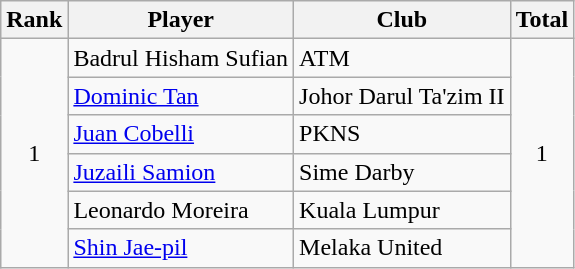<table class="wikitable" style="text-align:center">
<tr>
<th>Rank</th>
<th>Player</th>
<th>Club</th>
<th>Total</th>
</tr>
<tr>
<td rowspan=6>1</td>
<td align="left"> Badrul Hisham Sufian</td>
<td align="left">ATM</td>
<td rowspan=6>1</td>
</tr>
<tr>
<td align="left"> <a href='#'>Dominic Tan</a></td>
<td align="left">Johor Darul Ta'zim II</td>
</tr>
<tr>
<td align="left"> <a href='#'>Juan Cobelli</a></td>
<td align="left">PKNS</td>
</tr>
<tr>
<td align="left"> <a href='#'>Juzaili Samion</a></td>
<td align="left">Sime Darby</td>
</tr>
<tr>
<td align="left"> Leonardo Moreira</td>
<td align="left">Kuala Lumpur</td>
</tr>
<tr>
<td align="left"> <a href='#'>Shin Jae-pil</a></td>
<td align="left">Melaka United</td>
</tr>
</table>
